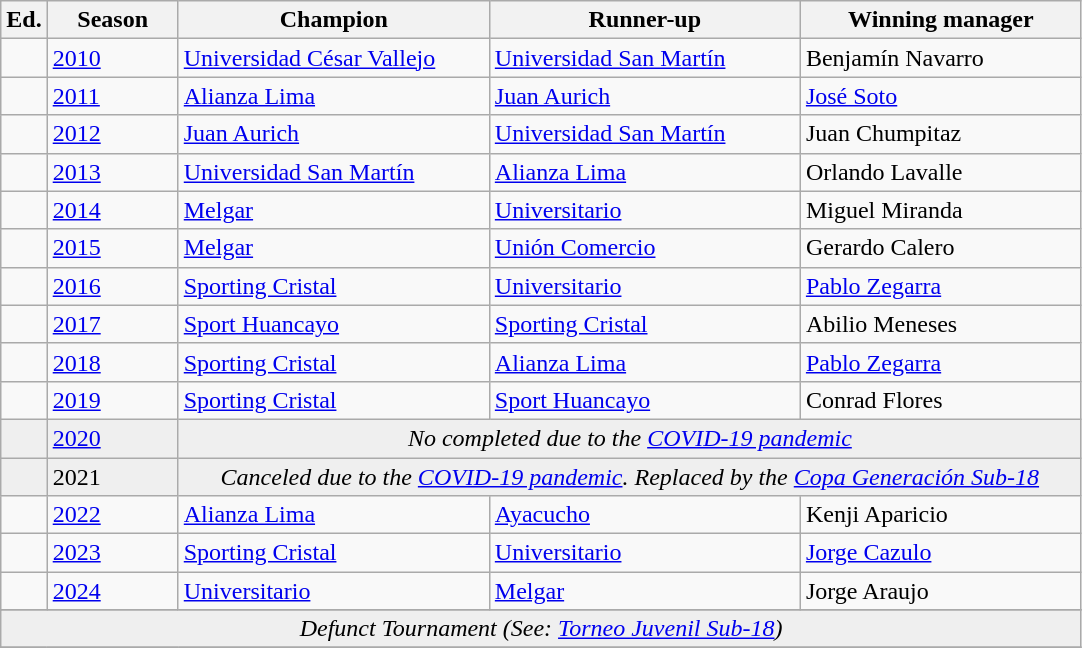<table class="sortable wikitable">
<tr>
<th width=px>Ed.</th>
<th width=80px>Season</th>
<th width=200px>Champion</th>
<th width=200px>Runner-up</th>
<th width=180px>Winning manager</th>
</tr>
<tr>
<td></td>
<td><a href='#'>2010</a></td>
<td><a href='#'>Universidad César Vallejo</a> </td>
<td><a href='#'>Universidad San Martín</a></td>
<td> Benjamín Navarro</td>
</tr>
<tr>
<td></td>
<td><a href='#'>2011</a></td>
<td><a href='#'>Alianza Lima</a> </td>
<td><a href='#'>Juan Aurich</a></td>
<td> <a href='#'>José Soto</a></td>
</tr>
<tr>
<td></td>
<td><a href='#'>2012</a></td>
<td><a href='#'>Juan Aurich</a> </td>
<td><a href='#'>Universidad San Martín</a></td>
<td> Juan Chumpitaz</td>
</tr>
<tr>
<td></td>
<td><a href='#'>2013</a></td>
<td><a href='#'>Universidad San Martín</a> </td>
<td><a href='#'>Alianza Lima</a></td>
<td> Orlando Lavalle</td>
</tr>
<tr>
<td></td>
<td><a href='#'>2014</a></td>
<td><a href='#'>Melgar</a> </td>
<td><a href='#'>Universitario</a></td>
<td> Miguel Miranda</td>
</tr>
<tr>
<td></td>
<td><a href='#'>2015</a></td>
<td><a href='#'>Melgar</a>  </td>
<td><a href='#'>Unión Comercio</a></td>
<td> Gerardo Calero</td>
</tr>
<tr>
<td></td>
<td><a href='#'>2016</a></td>
<td><a href='#'>Sporting Cristal</a> </td>
<td><a href='#'>Universitario</a></td>
<td> <a href='#'>Pablo Zegarra</a></td>
</tr>
<tr>
<td></td>
<td><a href='#'>2017</a></td>
<td><a href='#'>Sport Huancayo</a> </td>
<td><a href='#'>Sporting Cristal</a></td>
<td> Abilio Meneses</td>
</tr>
<tr>
<td></td>
<td><a href='#'>2018</a></td>
<td><a href='#'>Sporting Cristal</a> </td>
<td><a href='#'>Alianza Lima</a></td>
<td> <a href='#'>Pablo Zegarra</a></td>
</tr>
<tr>
<td></td>
<td><a href='#'>2019</a></td>
<td><a href='#'>Sporting Cristal</a> </td>
<td><a href='#'>Sport Huancayo</a></td>
<td> Conrad Flores</td>
</tr>
<tr bgcolor=#efefef>
<td></td>
<td><a href='#'>2020</a></td>
<td colspan="3" align=center><em>No completed due to the <a href='#'>COVID-19 pandemic</a></em></td>
</tr>
<tr bgcolor=#efefef>
<td></td>
<td>2021</td>
<td colspan="3" align=center><em>Canceled due to the <a href='#'>COVID-19 pandemic</a>. Replaced by the <a href='#'>Copa Generación Sub-18</a></em></td>
</tr>
<tr>
<td></td>
<td><a href='#'>2022</a></td>
<td><a href='#'>Alianza Lima</a> </td>
<td><a href='#'>Ayacucho</a></td>
<td> Kenji Aparicio</td>
</tr>
<tr>
<td></td>
<td><a href='#'>2023</a></td>
<td><a href='#'>Sporting Cristal</a> </td>
<td><a href='#'>Universitario</a></td>
<td> <a href='#'>Jorge Cazulo</a></td>
</tr>
<tr>
<td></td>
<td><a href='#'>2024</a></td>
<td><a href='#'>Universitario</a> </td>
<td><a href='#'>Melgar</a></td>
<td> Jorge Araujo</td>
</tr>
<tr>
</tr>
<tr bgcolor=#efefef>
<td colspan="5" style="text-align:center;"><em>Defunct Tournament</em> <em>(See: <a href='#'>Torneo Juvenil Sub-18</a>)</em></td>
</tr>
<tr>
</tr>
</table>
